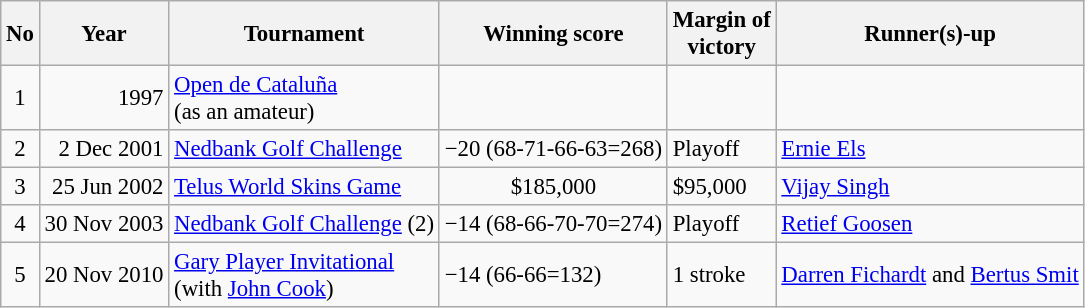<table class="wikitable" style="font-size:95%;">
<tr>
<th>No</th>
<th>Year</th>
<th>Tournament</th>
<th>Winning score</th>
<th>Margin of<br>victory</th>
<th>Runner(s)-up</th>
</tr>
<tr>
<td align=center>1</td>
<td align=right>1997</td>
<td><a href='#'>Open de Cataluña</a><br>(as an amateur)</td>
<td></td>
<td></td>
<td></td>
</tr>
<tr>
<td align=center>2</td>
<td align=right>2 Dec 2001</td>
<td><a href='#'>Nedbank Golf Challenge</a></td>
<td>−20 (68-71-66-63=268)</td>
<td>Playoff</td>
<td> <a href='#'>Ernie Els</a></td>
</tr>
<tr>
<td align=center>3</td>
<td align=right>25 Jun 2002</td>
<td><a href='#'>Telus World Skins Game</a></td>
<td align=center>$185,000</td>
<td>$95,000</td>
<td> <a href='#'>Vijay Singh</a></td>
</tr>
<tr>
<td align=center>4</td>
<td align=right>30 Nov 2003</td>
<td><a href='#'>Nedbank Golf Challenge</a> (2)</td>
<td>−14 (68-66-70-70=274)</td>
<td>Playoff</td>
<td> <a href='#'>Retief Goosen</a></td>
</tr>
<tr>
<td align=center>5</td>
<td align=right>20 Nov 2010</td>
<td><a href='#'>Gary Player Invitational</a><br>(with  <a href='#'>John Cook</a>)</td>
<td>−14 (66-66=132)</td>
<td>1 stroke</td>
<td> <a href='#'>Darren Fichardt</a> and  <a href='#'>Bertus Smit</a></td>
</tr>
</table>
